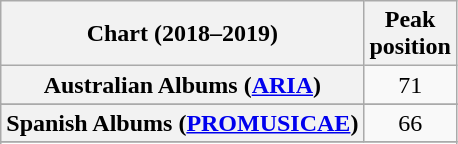<table class="wikitable sortable plainrowheaders" style="text-align:center">
<tr>
<th scope="col">Chart (2018–2019)</th>
<th scope="col">Peak<br>position</th>
</tr>
<tr>
<th scope="row">Australian Albums (<a href='#'>ARIA</a>)</th>
<td>71</td>
</tr>
<tr>
</tr>
<tr>
</tr>
<tr>
</tr>
<tr>
</tr>
<tr>
</tr>
<tr>
</tr>
<tr>
<th scope="row">Spanish Albums (<a href='#'>PROMUSICAE</a>)</th>
<td>66</td>
</tr>
<tr>
</tr>
<tr>
</tr>
<tr>
</tr>
<tr>
</tr>
</table>
